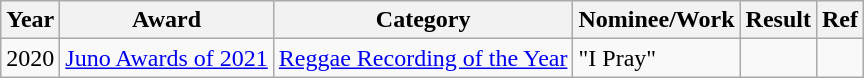<table class="wikitable">
<tr>
<th>Year</th>
<th>Award</th>
<th>Category</th>
<th>Nominee/Work</th>
<th>Result</th>
<th>Ref</th>
</tr>
<tr>
<td>2020</td>
<td><a href='#'>Juno Awards of 2021</a></td>
<td><a href='#'>Reggae Recording of the Year</a></td>
<td>"I Pray"</td>
<td></td>
<td></td>
</tr>
</table>
